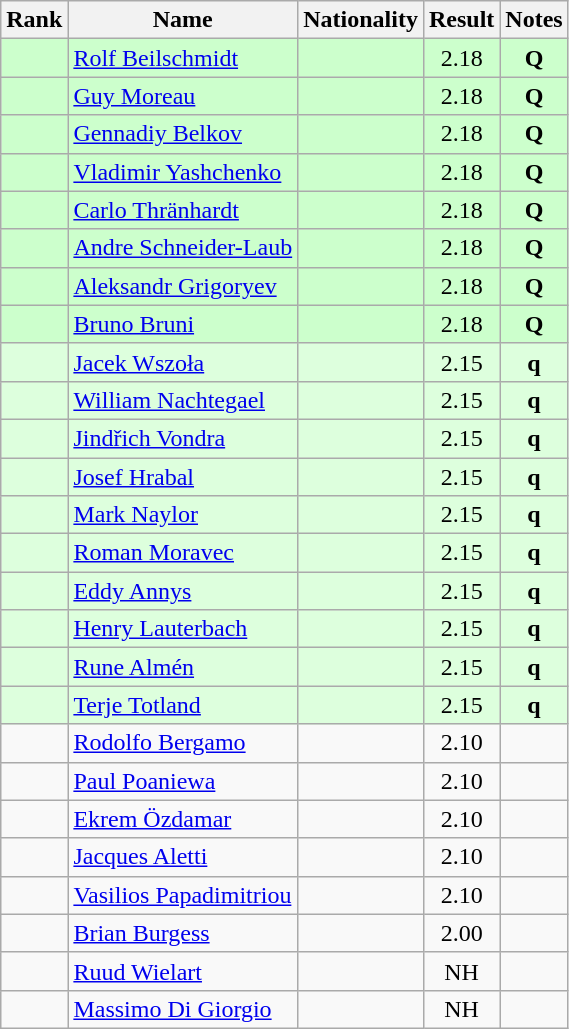<table class="wikitable sortable" style="text-align:center">
<tr>
<th>Rank</th>
<th>Name</th>
<th>Nationality</th>
<th>Result</th>
<th>Notes</th>
</tr>
<tr bgcolor=ccffcc>
<td></td>
<td align=left><a href='#'>Rolf Beilschmidt</a></td>
<td align=left></td>
<td>2.18</td>
<td><strong>Q</strong></td>
</tr>
<tr bgcolor=ccffcc>
<td></td>
<td align=left><a href='#'>Guy Moreau</a></td>
<td align=left></td>
<td>2.18</td>
<td><strong>Q</strong></td>
</tr>
<tr bgcolor=ccffcc>
<td></td>
<td align=left><a href='#'>Gennadiy Belkov</a></td>
<td align=left></td>
<td>2.18</td>
<td><strong>Q</strong></td>
</tr>
<tr bgcolor=ccffcc>
<td></td>
<td align=left><a href='#'>Vladimir Yashchenko</a></td>
<td align=left></td>
<td>2.18</td>
<td><strong>Q</strong></td>
</tr>
<tr bgcolor=ccffcc>
<td></td>
<td align=left><a href='#'>Carlo Thränhardt</a></td>
<td align=left></td>
<td>2.18</td>
<td><strong>Q</strong></td>
</tr>
<tr bgcolor=ccffcc>
<td></td>
<td align=left><a href='#'>Andre Schneider-Laub</a></td>
<td align=left></td>
<td>2.18</td>
<td><strong>Q</strong></td>
</tr>
<tr bgcolor=ccffcc>
<td></td>
<td align=left><a href='#'>Aleksandr Grigoryev</a></td>
<td align=left></td>
<td>2.18</td>
<td><strong>Q</strong></td>
</tr>
<tr bgcolor=ccffcc>
<td></td>
<td align=left><a href='#'>Bruno Bruni</a></td>
<td align=left></td>
<td>2.18</td>
<td><strong>Q</strong></td>
</tr>
<tr bgcolor=ddffdd>
<td></td>
<td align=left><a href='#'>Jacek Wszoła</a></td>
<td align=left></td>
<td>2.15</td>
<td><strong>q</strong></td>
</tr>
<tr bgcolor=ddffdd>
<td></td>
<td align=left><a href='#'>William Nachtegael</a></td>
<td align=left></td>
<td>2.15</td>
<td><strong>q</strong></td>
</tr>
<tr bgcolor=ddffdd>
<td></td>
<td align=left><a href='#'>Jindřich Vondra</a></td>
<td align=left></td>
<td>2.15</td>
<td><strong>q</strong></td>
</tr>
<tr bgcolor=ddffdd>
<td></td>
<td align=left><a href='#'>Josef Hrabal</a></td>
<td align=left></td>
<td>2.15</td>
<td><strong>q</strong></td>
</tr>
<tr bgcolor=ddffdd>
<td></td>
<td align=left><a href='#'>Mark Naylor</a></td>
<td align=left></td>
<td>2.15</td>
<td><strong>q</strong></td>
</tr>
<tr bgcolor=ddffdd>
<td></td>
<td align=left><a href='#'>Roman Moravec</a></td>
<td align=left></td>
<td>2.15</td>
<td><strong>q</strong></td>
</tr>
<tr bgcolor=ddffdd>
<td></td>
<td align=left><a href='#'>Eddy Annys</a></td>
<td align=left></td>
<td>2.15</td>
<td><strong>q</strong></td>
</tr>
<tr bgcolor=ddffdd>
<td></td>
<td align=left><a href='#'>Henry Lauterbach</a></td>
<td align=left></td>
<td>2.15</td>
<td><strong>q</strong></td>
</tr>
<tr bgcolor=ddffdd>
<td></td>
<td align=left><a href='#'>Rune Almén</a></td>
<td align=left></td>
<td>2.15</td>
<td><strong>q</strong></td>
</tr>
<tr bgcolor=ddffdd>
<td></td>
<td align=left><a href='#'>Terje Totland</a></td>
<td align=left></td>
<td>2.15</td>
<td><strong>q</strong></td>
</tr>
<tr>
<td></td>
<td align=left><a href='#'>Rodolfo Bergamo</a></td>
<td align=left></td>
<td>2.10</td>
<td></td>
</tr>
<tr>
<td></td>
<td align=left><a href='#'>Paul Poaniewa</a></td>
<td align=left></td>
<td>2.10</td>
<td></td>
</tr>
<tr>
<td></td>
<td align=left><a href='#'>Ekrem Özdamar</a></td>
<td align=left></td>
<td>2.10</td>
<td></td>
</tr>
<tr>
<td></td>
<td align=left><a href='#'>Jacques Aletti</a></td>
<td align=left></td>
<td>2.10</td>
<td></td>
</tr>
<tr>
<td></td>
<td align=left><a href='#'>Vasilios Papadimitriou</a></td>
<td align=left></td>
<td>2.10</td>
<td></td>
</tr>
<tr>
<td></td>
<td align=left><a href='#'>Brian Burgess</a></td>
<td align=left></td>
<td>2.00</td>
<td></td>
</tr>
<tr>
<td></td>
<td align=left><a href='#'>Ruud Wielart</a></td>
<td align=left></td>
<td>NH</td>
<td></td>
</tr>
<tr>
<td></td>
<td align=left><a href='#'>Massimo Di Giorgio</a></td>
<td align=left></td>
<td>NH</td>
<td></td>
</tr>
</table>
